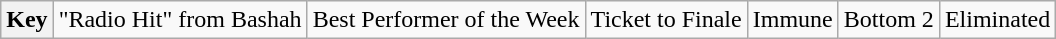<table class="wikitable">
<tr>
<th>Key</th>
<td> "Radio Hit" from Bashah</td>
<td> Best Performer of the Week</td>
<td> Ticket to Finale</td>
<td> Immune</td>
<td> Bottom 2</td>
<td> Eliminated</td>
</tr>
</table>
